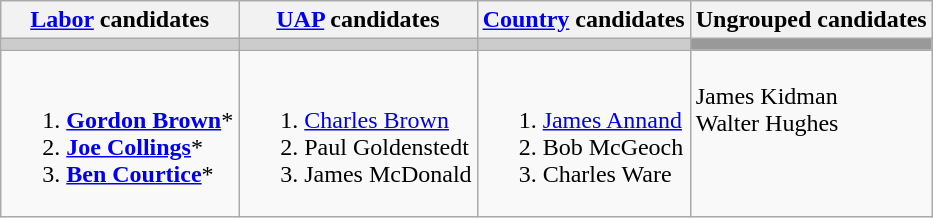<table class="wikitable">
<tr>
<th><a href='#'>Labor</a> candidates</th>
<th><a href='#'>UAP</a> candidates</th>
<th><a href='#'>Country</a> candidates</th>
<th>Ungrouped candidates</th>
</tr>
<tr bgcolor="#cccccc">
<td></td>
<td></td>
<td></td>
<td bgcolor="#999999"></td>
</tr>
<tr>
<td><br><ol><li><strong><a href='#'>Gordon Brown</a></strong>*</li><li><strong><a href='#'>Joe Collings</a></strong>*</li><li><strong><a href='#'>Ben Courtice</a></strong>*</li></ol></td>
<td valign=top><br><ol><li><a href='#'>Charles Brown</a></li><li>Paul Goldenstedt</li><li>James McDonald</li></ol></td>
<td valign=top><br><ol><li><a href='#'>James Annand</a></li><li>Bob McGeoch</li><li>Charles Ware</li></ol></td>
<td valign=top><br>James Kidman<br>
Walter Hughes</td>
</tr>
</table>
